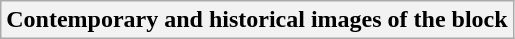<table class="wikitable unsortable">
<tr>
<th style="background:light gray; color:black">Contemporary and historical images of the block<br></th>
</tr>
</table>
